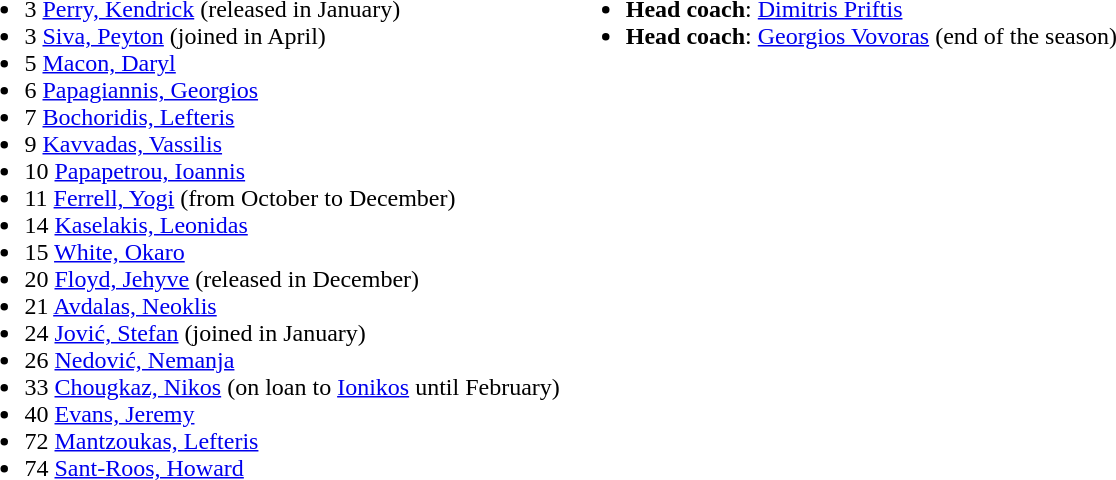<table>
<tr valign="top">
<td><br><ul><li>3  <a href='#'>Perry, Kendrick</a> (released in January)</li><li>3  <a href='#'>Siva, Peyton</a> (joined in April)</li><li>5  <a href='#'>Macon, Daryl</a></li><li>6  <a href='#'>Papagiannis, Georgios</a></li><li>7  <a href='#'>Bochoridis, Lefteris</a></li><li>9  <a href='#'>Kavvadas, Vassilis</a></li><li>10  <a href='#'>Papapetrou, Ioannis</a></li><li>11  <a href='#'>Ferrell, Yogi</a> (from October to December)</li><li>14  <a href='#'>Kaselakis, Leonidas</a></li><li>15  <a href='#'>White, Okaro</a></li><li>20  <a href='#'>Floyd, Jehyve</a> (released in December)</li><li>21  <a href='#'>Avdalas, Neoklis</a></li><li>24  <a href='#'>Jović, Stefan</a> (joined in January)</li><li>26  <a href='#'>Nedović, Nemanja</a></li><li>33  <a href='#'>Chougkaz, Nikos</a> (on loan to <a href='#'>Ionikos</a> until February)</li><li>40  <a href='#'>Evans, Jeremy</a></li><li>72  <a href='#'>Mantzoukas, Lefteris</a></li><li>74  <a href='#'>Sant-Roos, Howard</a></li></ul></td>
<td><br><ul><li><strong>Head coach</strong>:  <a href='#'>Dimitris Priftis</a></li><li><strong>Head coach</strong>:  <a href='#'>Georgios Vovoras</a> (end of the season)</li></ul></td>
</tr>
</table>
